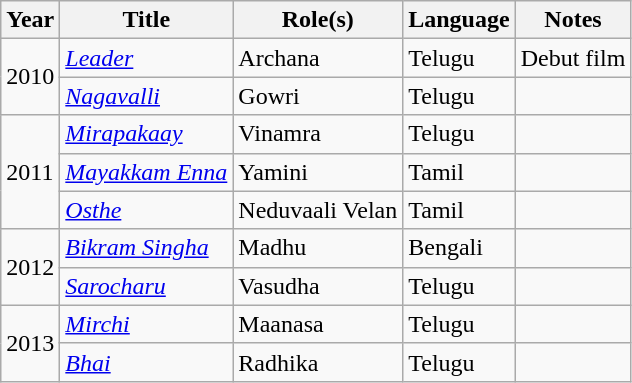<table class="wikitable sortable">
<tr>
<th>Year</th>
<th>Title</th>
<th>Role(s)</th>
<th>Language</th>
<th class="unsortable">Notes</th>
</tr>
<tr>
<td rowspan="2">2010</td>
<td><em><a href='#'>Leader</a></em></td>
<td>Archana</td>
<td>Telugu</td>
<td>Debut film</td>
</tr>
<tr>
<td><em><a href='#'>Nagavalli</a></em></td>
<td>Gowri</td>
<td>Telugu</td>
<td></td>
</tr>
<tr>
<td rowspan="3">2011</td>
<td><em><a href='#'>Mirapakaay</a></em></td>
<td>Vinamra</td>
<td>Telugu</td>
<td></td>
</tr>
<tr>
<td><em><a href='#'>Mayakkam Enna</a></em></td>
<td>Yamini</td>
<td>Tamil</td>
<td></td>
</tr>
<tr>
<td><em><a href='#'>Osthe</a></em></td>
<td>Neduvaali Velan</td>
<td>Tamil</td>
<td></td>
</tr>
<tr>
<td rowspan="2">2012</td>
<td><em><a href='#'>Bikram Singha</a></em></td>
<td>Madhu</td>
<td>Bengali</td>
<td></td>
</tr>
<tr>
<td><em><a href='#'>Sarocharu</a></em></td>
<td>Vasudha</td>
<td>Telugu</td>
<td></td>
</tr>
<tr>
<td rowspan="2">2013</td>
<td><em><a href='#'>Mirchi</a></em></td>
<td>Maanasa</td>
<td>Telugu</td>
<td></td>
</tr>
<tr>
<td><em><a href='#'>Bhai</a></em></td>
<td>Radhika</td>
<td>Telugu</td>
<td></td>
</tr>
</table>
